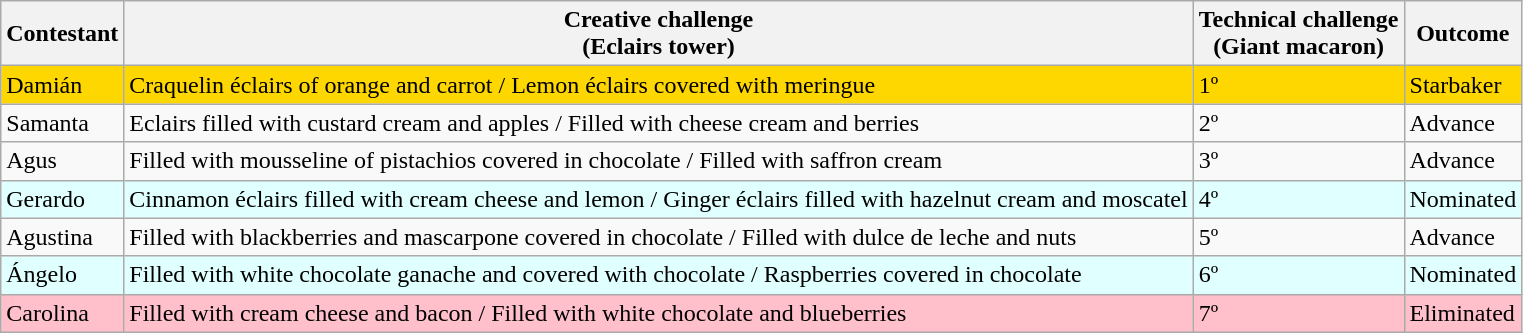<table class="wikitable">
<tr>
<th>Contestant</th>
<th>Creative challenge<br>(Eclairs tower)</th>
<th>Technical challenge<br>(Giant macaron)</th>
<th>Outcome</th>
</tr>
<tr style="background:gold">
<td>Damián</td>
<td>Craquelin éclairs of orange and carrot / Lemon éclairs covered with meringue</td>
<td>1º</td>
<td>Starbaker</td>
</tr>
<tr>
<td>Samanta</td>
<td>Eclairs filled with custard cream and apples / Filled with cheese cream and berries</td>
<td>2º</td>
<td>Advance</td>
</tr>
<tr>
<td>Agus</td>
<td>Filled with mousseline of pistachios covered in chocolate / Filled with saffron cream</td>
<td>3º</td>
<td>Advance</td>
</tr>
<tr style="background:#e0ffff">
<td>Gerardo</td>
<td>Cinnamon éclairs filled with cream cheese and lemon / Ginger éclairs filled with hazelnut cream and moscatel</td>
<td>4º</td>
<td>Nominated</td>
</tr>
<tr>
<td>Agustina</td>
<td>Filled with blackberries and mascarpone covered in chocolate / Filled with dulce de leche and nuts</td>
<td>5º</td>
<td>Advance</td>
</tr>
<tr style="background:#e0ffff">
<td>Ángelo</td>
<td>Filled with white chocolate ganache and covered with chocolate / Raspberries covered in chocolate</td>
<td>6º</td>
<td>Nominated</td>
</tr>
<tr style="background:pink">
<td>Carolina</td>
<td>Filled with cream cheese and bacon / Filled with white chocolate and blueberries</td>
<td>7º</td>
<td>Eliminated</td>
</tr>
</table>
